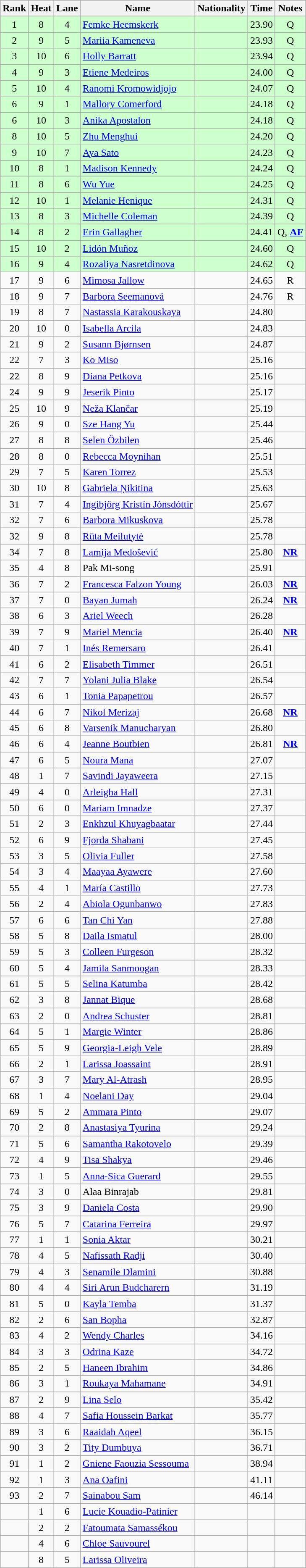<table class="wikitable sortable" style="text-align:center">
<tr>
<th>Rank</th>
<th>Heat</th>
<th>Lane</th>
<th>Name</th>
<th>Nationality</th>
<th>Time</th>
<th>Notes</th>
</tr>
<tr bgcolor=ccffcc>
<td>1</td>
<td>8</td>
<td>4</td>
<td align=left><a href='#'>Femke Heemskerk</a></td>
<td align=left></td>
<td>23.90</td>
<td>Q</td>
</tr>
<tr bgcolor=ccffcc>
<td>2</td>
<td>9</td>
<td>5</td>
<td align=left><a href='#'>Mariia Kameneva</a></td>
<td align=left></td>
<td>23.93</td>
<td>Q</td>
</tr>
<tr bgcolor=ccffcc>
<td>3</td>
<td>10</td>
<td>6</td>
<td align=left><a href='#'>Holly Barratt</a></td>
<td align=left></td>
<td>23.94</td>
<td>Q</td>
</tr>
<tr bgcolor=ccffcc>
<td>4</td>
<td>9</td>
<td>3</td>
<td align=left><a href='#'>Etiene Medeiros</a></td>
<td align=left></td>
<td>24.00</td>
<td>Q</td>
</tr>
<tr bgcolor=ccffcc>
<td>5</td>
<td>10</td>
<td>4</td>
<td align=left><a href='#'>Ranomi Kromowidjojo</a></td>
<td align=left></td>
<td>24.07</td>
<td>Q</td>
</tr>
<tr bgcolor=ccffcc>
<td>6</td>
<td>9</td>
<td>1</td>
<td align=left><a href='#'>Mallory Comerford</a></td>
<td align=left></td>
<td>24.18</td>
<td>Q</td>
</tr>
<tr bgcolor=ccffcc>
<td>6</td>
<td>10</td>
<td>3</td>
<td align=left><a href='#'>Anika Apostalon</a></td>
<td align=left></td>
<td>24.18</td>
<td>Q</td>
</tr>
<tr bgcolor=ccffcc>
<td>8</td>
<td>10</td>
<td>5</td>
<td align=left><a href='#'>Zhu Menghui</a></td>
<td align=left></td>
<td>24.20</td>
<td>Q</td>
</tr>
<tr bgcolor=ccffcc>
<td>9</td>
<td>10</td>
<td>7</td>
<td align=left><a href='#'>Aya Sato</a></td>
<td align=left></td>
<td>24.23</td>
<td>Q</td>
</tr>
<tr bgcolor=ccffcc>
<td>10</td>
<td>8</td>
<td>1</td>
<td align=left><a href='#'>Madison Kennedy</a></td>
<td align=left></td>
<td>24.24</td>
<td>Q</td>
</tr>
<tr bgcolor=ccffcc>
<td>11</td>
<td>8</td>
<td>6</td>
<td align=left><a href='#'>Wu Yue</a></td>
<td align=left></td>
<td>24.25</td>
<td>Q</td>
</tr>
<tr bgcolor=ccffcc>
<td>12</td>
<td>10</td>
<td>1</td>
<td align=left><a href='#'>Melanie Henique</a></td>
<td align=left></td>
<td>24.31</td>
<td>Q</td>
</tr>
<tr bgcolor=ccffcc>
<td>13</td>
<td>8</td>
<td>3</td>
<td align=left><a href='#'>Michelle Coleman</a></td>
<td align=left></td>
<td>24.39</td>
<td>Q</td>
</tr>
<tr bgcolor=ccffcc>
<td>14</td>
<td>8</td>
<td>2</td>
<td align=left><a href='#'>Erin Gallagher</a></td>
<td align=left></td>
<td>24.41</td>
<td>Q, <strong><a href='#'>AF</a></strong></td>
</tr>
<tr bgcolor=ccffcc>
<td>15</td>
<td>10</td>
<td>2</td>
<td align=left><a href='#'>Lidón Muñoz</a></td>
<td align=left></td>
<td>24.60</td>
<td>Q</td>
</tr>
<tr bgcolor=ccffcc>
<td>16</td>
<td>9</td>
<td>4</td>
<td align=left><a href='#'>Rozaliya Nasretdinova</a></td>
<td align=left></td>
<td>24.62</td>
<td>Q</td>
</tr>
<tr>
<td>17</td>
<td>9</td>
<td>6</td>
<td align=left><a href='#'>Mimosa Jallow</a></td>
<td align=left></td>
<td>24.65</td>
<td>R</td>
</tr>
<tr>
<td>18</td>
<td>9</td>
<td>7</td>
<td align=left><a href='#'>Barbora Seemanová</a></td>
<td align=left></td>
<td>24.76</td>
<td>R</td>
</tr>
<tr>
<td>19</td>
<td>8</td>
<td>7</td>
<td align=left><a href='#'>Nastassia Karakouskaya</a></td>
<td align=left></td>
<td>24.80</td>
<td></td>
</tr>
<tr>
<td>20</td>
<td>10</td>
<td>0</td>
<td align=left><a href='#'>Isabella Arcila</a></td>
<td align=left></td>
<td>24.83</td>
<td></td>
</tr>
<tr>
<td>21</td>
<td>9</td>
<td>2</td>
<td align=left><a href='#'>Susann Bjørnsen</a></td>
<td align=left></td>
<td>24.87</td>
<td></td>
</tr>
<tr>
<td>22</td>
<td>7</td>
<td>3</td>
<td align=left><a href='#'>Ko Miso</a></td>
<td align=left></td>
<td>25.16</td>
<td></td>
</tr>
<tr>
<td>22</td>
<td>8</td>
<td>9</td>
<td align=left><a href='#'>Diana Petkova</a></td>
<td align=left></td>
<td>25.16</td>
<td></td>
</tr>
<tr>
<td>24</td>
<td>9</td>
<td>9</td>
<td align=left><a href='#'>Jeserik Pinto</a></td>
<td align=left></td>
<td>25.17</td>
<td></td>
</tr>
<tr>
<td>25</td>
<td>10</td>
<td>9</td>
<td align=left><a href='#'>Neža Klančar</a></td>
<td align=left></td>
<td>25.19</td>
<td></td>
</tr>
<tr>
<td>26</td>
<td>9</td>
<td>0</td>
<td align=left><a href='#'>Sze Hang Yu</a></td>
<td align=left></td>
<td>25.44</td>
<td></td>
</tr>
<tr>
<td>27</td>
<td>8</td>
<td>8</td>
<td align=left><a href='#'>Selen Özbilen</a></td>
<td align=left></td>
<td>25.46</td>
<td></td>
</tr>
<tr>
<td>28</td>
<td>8</td>
<td>0</td>
<td align=left><a href='#'>Rebecca Moynihan</a></td>
<td align=left></td>
<td>25.51</td>
<td></td>
</tr>
<tr>
<td>29</td>
<td>7</td>
<td>5</td>
<td align=left><a href='#'>Karen Torrez</a></td>
<td align=left></td>
<td>25.53</td>
<td></td>
</tr>
<tr>
<td>30</td>
<td>10</td>
<td>8</td>
<td align=left><a href='#'>Gabriela Ņikitina</a></td>
<td align=left></td>
<td>25.63</td>
<td></td>
</tr>
<tr>
<td>31</td>
<td>7</td>
<td>4</td>
<td align=left><a href='#'>Ingibjörg Kristín Jónsdóttir</a></td>
<td align=left></td>
<td>25.67</td>
<td></td>
</tr>
<tr>
<td>32</td>
<td>7</td>
<td>6</td>
<td align=left><a href='#'>Barbora Mikuskova</a></td>
<td align=left></td>
<td>25.78</td>
<td></td>
</tr>
<tr>
<td>32</td>
<td>9</td>
<td>8</td>
<td align=left><a href='#'>Rūta Meilutytė</a></td>
<td align=left></td>
<td>25.78</td>
<td></td>
</tr>
<tr>
<td>34</td>
<td>7</td>
<td>8</td>
<td align=left><a href='#'>Lamija Medošević</a></td>
<td align=left></td>
<td>25.80</td>
<td><strong><a href='#'>NR</a></strong></td>
</tr>
<tr>
<td>35</td>
<td>4</td>
<td>8</td>
<td align=left>Pak Mi-song</td>
<td align=left></td>
<td>25.91</td>
<td></td>
</tr>
<tr>
<td>36</td>
<td>7</td>
<td>2</td>
<td align=left><a href='#'>Francesca Falzon Young</a></td>
<td align=left></td>
<td>26.03</td>
<td><strong><a href='#'>NR</a></strong></td>
</tr>
<tr>
<td>37</td>
<td>7</td>
<td>0</td>
<td align=left><a href='#'>Bayan Jumah</a></td>
<td align=left></td>
<td>26.24</td>
<td><strong><a href='#'>NR</a></strong></td>
</tr>
<tr>
<td>38</td>
<td>6</td>
<td>3</td>
<td align=left><a href='#'>Ariel Weech</a></td>
<td align=left></td>
<td>26.28</td>
<td></td>
</tr>
<tr>
<td>39</td>
<td>7</td>
<td>9</td>
<td align=left><a href='#'>Mariel Mencia</a></td>
<td align=left></td>
<td>26.40</td>
<td><strong><a href='#'>NR</a></strong></td>
</tr>
<tr>
<td>40</td>
<td>7</td>
<td>1</td>
<td align=left><a href='#'>Inés Remersaro</a></td>
<td align=left></td>
<td>26.41</td>
<td></td>
</tr>
<tr>
<td>41</td>
<td>6</td>
<td>2</td>
<td align=left><a href='#'>Elisabeth Timmer</a></td>
<td align=left></td>
<td>26.51</td>
<td></td>
</tr>
<tr>
<td>42</td>
<td>7</td>
<td>7</td>
<td align=left><a href='#'>Yolani Julia Blake</a></td>
<td align=left></td>
<td>26.54</td>
<td></td>
</tr>
<tr>
<td>43</td>
<td>6</td>
<td>1</td>
<td align=left><a href='#'>Tonia Papapetrou</a></td>
<td align=left></td>
<td>26.57</td>
<td></td>
</tr>
<tr>
<td>44</td>
<td>6</td>
<td>7</td>
<td align=left><a href='#'>Nikol Merizaj</a></td>
<td align=left></td>
<td>26.68</td>
<td><strong><a href='#'>NR</a></strong></td>
</tr>
<tr>
<td>45</td>
<td>6</td>
<td>8</td>
<td align=left><a href='#'>Varsenik Manucharyan</a></td>
<td align=left></td>
<td>26.80</td>
<td></td>
</tr>
<tr>
<td>46</td>
<td>6</td>
<td>4</td>
<td align=left><a href='#'>Jeanne Boutbien</a></td>
<td align=left></td>
<td>26.81</td>
<td><strong><a href='#'>NR</a></strong></td>
</tr>
<tr>
<td>47</td>
<td>6</td>
<td>5</td>
<td align=left><a href='#'>Noura Mana</a></td>
<td align=left></td>
<td>27.07</td>
<td></td>
</tr>
<tr>
<td>48</td>
<td>1</td>
<td>7</td>
<td align=left><a href='#'>Savindi Jayaweera</a></td>
<td align=left></td>
<td>27.15</td>
<td></td>
</tr>
<tr>
<td>49</td>
<td>4</td>
<td>0</td>
<td align=left><a href='#'>Arleigha Hall</a></td>
<td align=left></td>
<td>27.31</td>
<td></td>
</tr>
<tr>
<td>50</td>
<td>6</td>
<td>0</td>
<td align=left><a href='#'>Mariam Imnadze</a></td>
<td align=left></td>
<td>27.37</td>
<td></td>
</tr>
<tr>
<td>51</td>
<td>2</td>
<td>3</td>
<td align=left><a href='#'>Enkhzul Khuyagbaatar</a></td>
<td align=left></td>
<td>27.44</td>
<td></td>
</tr>
<tr>
<td>52</td>
<td>6</td>
<td>9</td>
<td align=left><a href='#'>Fjorda Shabani</a></td>
<td align=left></td>
<td>27.45</td>
<td></td>
</tr>
<tr>
<td>53</td>
<td>3</td>
<td>5</td>
<td align=left><a href='#'>Olivia Fuller</a></td>
<td align=left></td>
<td>27.58</td>
<td></td>
</tr>
<tr>
<td>54</td>
<td>3</td>
<td>4</td>
<td align=left><a href='#'>Maayaa Ayawere</a></td>
<td align=left></td>
<td>27.60</td>
<td></td>
</tr>
<tr>
<td>55</td>
<td>4</td>
<td>1</td>
<td align=left><a href='#'>María Castillo</a></td>
<td align=left></td>
<td>27.73</td>
<td></td>
</tr>
<tr>
<td>56</td>
<td>2</td>
<td>4</td>
<td align=left><a href='#'>Abiola Ogunbanwo</a></td>
<td align=left></td>
<td>27.83</td>
<td></td>
</tr>
<tr>
<td>57</td>
<td>6</td>
<td>6</td>
<td align=left><a href='#'>Tan Chi Yan</a></td>
<td align=left></td>
<td>27.88</td>
<td></td>
</tr>
<tr>
<td>58</td>
<td>5</td>
<td>8</td>
<td align=left><a href='#'>Daila Ismatul</a></td>
<td align=left></td>
<td>28.00</td>
<td></td>
</tr>
<tr>
<td>59</td>
<td>5</td>
<td>3</td>
<td align=left><a href='#'>Colleen Furgeson</a></td>
<td align=left></td>
<td>28.32</td>
<td></td>
</tr>
<tr>
<td>60</td>
<td>5</td>
<td>4</td>
<td align=left><a href='#'>Jamila Sanmoogan</a></td>
<td align=left></td>
<td>28.33</td>
<td></td>
</tr>
<tr>
<td>61</td>
<td>5</td>
<td>5</td>
<td align=left><a href='#'>Selina Katumba</a></td>
<td align=left></td>
<td>28.42</td>
<td></td>
</tr>
<tr>
<td>62</td>
<td>3</td>
<td>8</td>
<td align=left><a href='#'>Jannat Bique</a></td>
<td align=left></td>
<td>28.68</td>
<td></td>
</tr>
<tr>
<td>63</td>
<td>2</td>
<td>0</td>
<td align=left><a href='#'>Andrea Schuster</a></td>
<td align=left></td>
<td>28.81</td>
<td></td>
</tr>
<tr>
<td>64</td>
<td>5</td>
<td>1</td>
<td align=left><a href='#'>Margie Winter</a></td>
<td align=left></td>
<td>28.86</td>
<td></td>
</tr>
<tr>
<td>65</td>
<td>5</td>
<td>9</td>
<td align=left><a href='#'>Georgia-Leigh Vele</a></td>
<td align=left></td>
<td>28.89</td>
<td></td>
</tr>
<tr>
<td>66</td>
<td>2</td>
<td>1</td>
<td align=left><a href='#'>Larissa Joassaint</a></td>
<td align=left></td>
<td>28.91</td>
<td></td>
</tr>
<tr>
<td>67</td>
<td>3</td>
<td>7</td>
<td align=left><a href='#'>Mary Al-Atrash</a></td>
<td align=left></td>
<td>28.95</td>
<td></td>
</tr>
<tr>
<td>68</td>
<td>1</td>
<td>4</td>
<td align=left><a href='#'>Noelani Day</a></td>
<td align=left></td>
<td>29.04</td>
<td></td>
</tr>
<tr>
<td>69</td>
<td>5</td>
<td>2</td>
<td align=left><a href='#'>Ammara Pinto</a></td>
<td align=left></td>
<td>29.07</td>
<td></td>
</tr>
<tr>
<td>70</td>
<td>2</td>
<td>8</td>
<td align=left><a href='#'>Anastasiya Tyurina</a></td>
<td align=left></td>
<td>29.24</td>
<td></td>
</tr>
<tr>
<td>71</td>
<td>5</td>
<td>6</td>
<td align=left><a href='#'>Samantha Rakotovelo</a></td>
<td align=left></td>
<td>29.39</td>
<td></td>
</tr>
<tr>
<td>72</td>
<td>4</td>
<td>9</td>
<td align=left><a href='#'>Tisa Shakya</a></td>
<td align=left></td>
<td>29.46</td>
<td></td>
</tr>
<tr>
<td>73</td>
<td>1</td>
<td>5</td>
<td align=left><a href='#'>Anna-Sica Guerard</a></td>
<td align=left></td>
<td>29.55</td>
<td></td>
</tr>
<tr>
<td>74</td>
<td>3</td>
<td>0</td>
<td align=left>Alaa Binrajab</td>
<td align=left></td>
<td>29.81</td>
<td></td>
</tr>
<tr>
<td>75</td>
<td>3</td>
<td>9</td>
<td align=left><a href='#'>Daniela Costa</a></td>
<td align=left></td>
<td>29.90</td>
<td></td>
</tr>
<tr>
<td>76</td>
<td>5</td>
<td>7</td>
<td align=left><a href='#'>Catarina Ferreira</a></td>
<td align=left></td>
<td>29.97</td>
<td></td>
</tr>
<tr>
<td>77</td>
<td>1</td>
<td>1</td>
<td align=left><a href='#'>Sonia Aktar</a></td>
<td align=left></td>
<td>30.21</td>
<td></td>
</tr>
<tr>
<td>78</td>
<td>4</td>
<td>5</td>
<td align=left><a href='#'>Nafissath Radji</a></td>
<td align=left></td>
<td>30.40</td>
<td></td>
</tr>
<tr>
<td>79</td>
<td>4</td>
<td>3</td>
<td align=left><a href='#'>Senamile Dlamini</a></td>
<td align=left></td>
<td>30.88</td>
<td></td>
</tr>
<tr>
<td>80</td>
<td>4</td>
<td>4</td>
<td align=left><a href='#'>Siri Arun Budcharern</a></td>
<td align=left></td>
<td>31.19</td>
<td></td>
</tr>
<tr>
<td>81</td>
<td>5</td>
<td>0</td>
<td align=left><a href='#'>Kayla Temba</a></td>
<td align=left></td>
<td>31.37</td>
<td></td>
</tr>
<tr>
<td>82</td>
<td>2</td>
<td>6</td>
<td align=left><a href='#'>San Bopha</a></td>
<td align=left></td>
<td>32.87</td>
<td></td>
</tr>
<tr>
<td>83</td>
<td>4</td>
<td>2</td>
<td align=left><a href='#'>Wendy Charles</a></td>
<td align=left></td>
<td>34.16</td>
<td></td>
</tr>
<tr>
<td>84</td>
<td>3</td>
<td>3</td>
<td align=left><a href='#'>Odrina Kaze</a></td>
<td align=left></td>
<td>34.72</td>
<td></td>
</tr>
<tr>
<td>85</td>
<td>2</td>
<td>5</td>
<td align=left><a href='#'>Haneen Ibrahim</a></td>
<td align=left></td>
<td>34.86</td>
<td></td>
</tr>
<tr>
<td>86</td>
<td>3</td>
<td>1</td>
<td align=left><a href='#'>Roukaya Mahamane</a></td>
<td align=left></td>
<td>34.91</td>
<td></td>
</tr>
<tr>
<td>87</td>
<td>2</td>
<td>9</td>
<td align=left><a href='#'>Lina Selo</a></td>
<td align=left></td>
<td>35.42</td>
<td></td>
</tr>
<tr>
<td>88</td>
<td>4</td>
<td>7</td>
<td align=left><a href='#'>Safia Houssein Barkat</a></td>
<td align=left></td>
<td>35.77</td>
<td></td>
</tr>
<tr>
<td>89</td>
<td>3</td>
<td>6</td>
<td align=left><a href='#'>Raaidah Aqeel</a></td>
<td align=left></td>
<td>36.15</td>
<td></td>
</tr>
<tr>
<td>90</td>
<td>3</td>
<td>2</td>
<td align=left><a href='#'>Tity Dumbuya</a></td>
<td align=left></td>
<td>36.71</td>
<td></td>
</tr>
<tr>
<td>91</td>
<td>1</td>
<td>2</td>
<td align=left><a href='#'>Gniene Faouzia Sessouma</a></td>
<td align=left></td>
<td>38.94</td>
<td></td>
</tr>
<tr>
<td>92</td>
<td>1</td>
<td>3</td>
<td align=left><a href='#'>Ana Oafini</a></td>
<td align=left></td>
<td>41.11</td>
<td></td>
</tr>
<tr>
<td>93</td>
<td>2</td>
<td>7</td>
<td align=left><a href='#'>Sainabou Sam</a></td>
<td align=left></td>
<td>46.14</td>
<td></td>
</tr>
<tr>
<td></td>
<td>1</td>
<td>6</td>
<td align=left><a href='#'>Lucie Kouadio-Patinier</a></td>
<td align=left></td>
<td></td>
<td></td>
</tr>
<tr>
<td></td>
<td>2</td>
<td>2</td>
<td align=left><a href='#'>Fatoumata Samassékou</a></td>
<td align=left></td>
<td></td>
<td></td>
</tr>
<tr>
<td></td>
<td>4</td>
<td>6</td>
<td align=left><a href='#'>Chloe Sauvourel</a></td>
<td align=left></td>
<td></td>
<td></td>
</tr>
<tr>
<td></td>
<td>8</td>
<td>5</td>
<td align=left><a href='#'>Larissa Oliveira</a></td>
<td align=left></td>
<td></td>
<td></td>
</tr>
</table>
